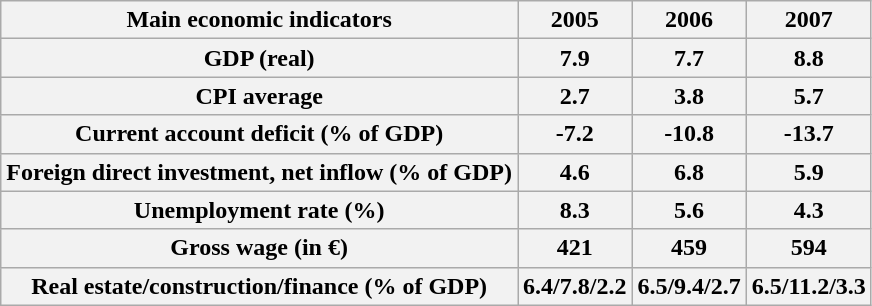<table class="wikitable collapsible collapsed"  style="text-align:center; width:100%%;">
<tr>
<th>Main economic indicators</th>
<th>2005</th>
<th>2006</th>
<th>2007</th>
</tr>
<tr>
<th>GDP (real)</th>
<th>7.9</th>
<th>7.7</th>
<th>8.8</th>
</tr>
<tr>
<th>CPI average</th>
<th>2.7</th>
<th>3.8</th>
<th>5.7</th>
</tr>
<tr>
<th>Current account deficit (% of GDP)</th>
<th>-7.2</th>
<th>-10.8</th>
<th>-13.7</th>
</tr>
<tr>
<th>Foreign direct investment, net inflow (% of GDP)</th>
<th>4.6</th>
<th>6.8</th>
<th>5.9</th>
</tr>
<tr>
<th>Unemployment rate (%)</th>
<th>8.3</th>
<th>5.6</th>
<th>4.3</th>
</tr>
<tr>
<th>Gross wage (in €)</th>
<th>421</th>
<th>459</th>
<th>594</th>
</tr>
<tr>
<th>Real estate/construction/finance (% of GDP)</th>
<th>6.4/7.8/2.2</th>
<th>6.5/9.4/2.7</th>
<th>6.5/11.2/3.3</th>
</tr>
</table>
